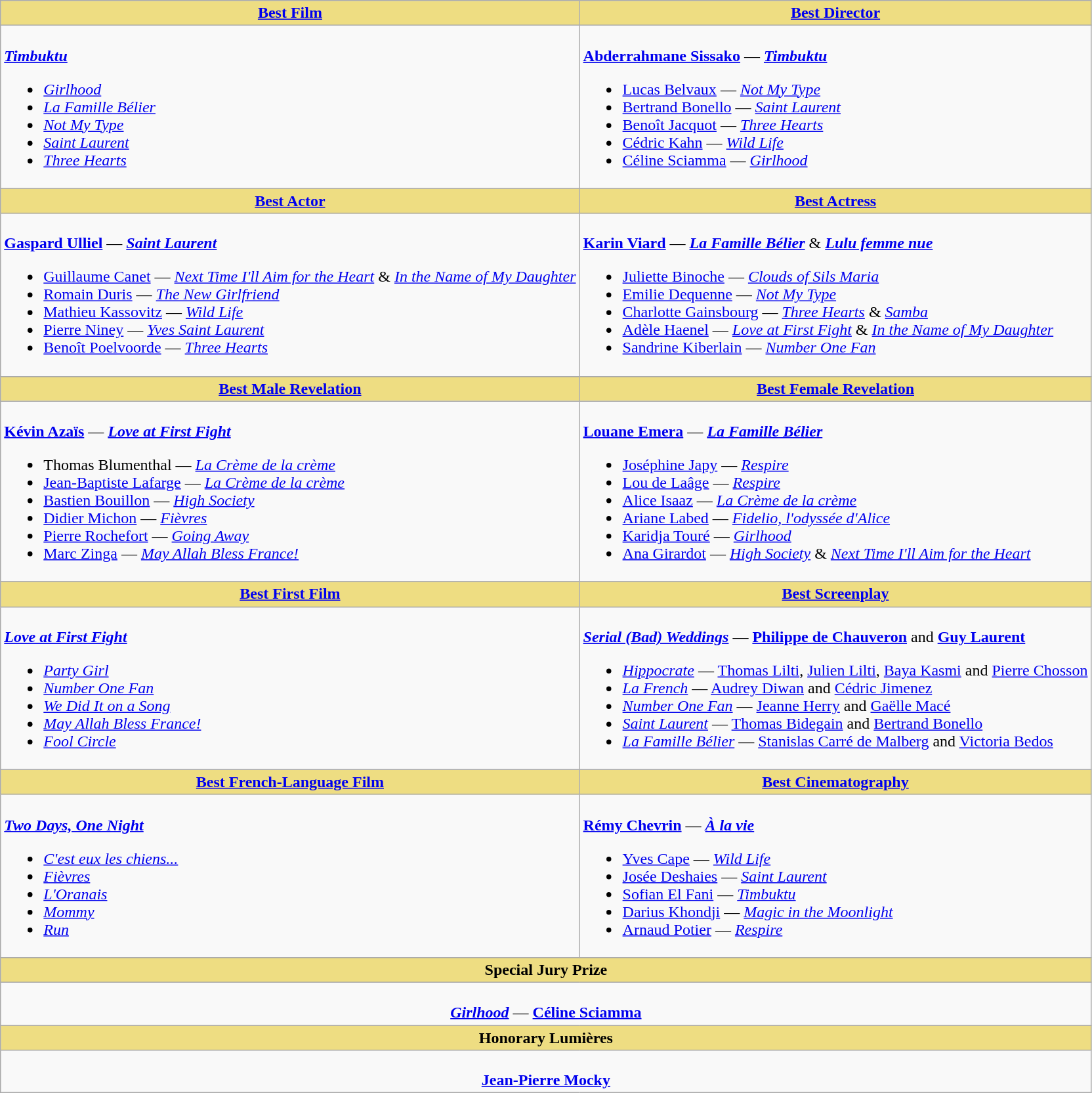<table class=wikitable style="width="150%">
<tr>
<th style="background:#EEDD82;" ! style="width="50%"><a href='#'>Best Film</a></th>
<th style="background:#EEDD82;" ! style="width="50%"><a href='#'>Best Director</a></th>
</tr>
<tr>
<td valign="top"><br><strong><em><a href='#'>Timbuktu</a></em></strong><ul><li><em><a href='#'>Girlhood</a></em></li><li><em><a href='#'>La Famille Bélier</a></em></li><li><em><a href='#'>Not My Type</a></em></li><li><em><a href='#'>Saint Laurent</a></em></li><li><em><a href='#'>Three Hearts</a></em></li></ul></td>
<td valign="top"><br><strong><a href='#'>Abderrahmane Sissako</a></strong> — <strong><em><a href='#'>Timbuktu</a></em></strong><ul><li><a href='#'>Lucas Belvaux</a> — <em><a href='#'>Not My Type</a></em></li><li><a href='#'>Bertrand Bonello</a> — <em><a href='#'>Saint Laurent</a></em></li><li><a href='#'>Benoît Jacquot</a> — <em><a href='#'>Three Hearts</a></em></li><li><a href='#'>Cédric Kahn</a> — <em><a href='#'>Wild Life</a></em></li><li><a href='#'>Céline Sciamma</a> — <em><a href='#'>Girlhood</a></em></li></ul></td>
</tr>
<tr>
<th style="background:#EEDD82;" ! style="width="50%"><a href='#'>Best Actor</a></th>
<th style="background:#EEDD82;" ! style="width="50%"><a href='#'>Best Actress</a></th>
</tr>
<tr>
<td valign="top"><br><strong><a href='#'>Gaspard Ulliel</a></strong> — <strong><em><a href='#'>Saint Laurent</a></em></strong><ul><li><a href='#'>Guillaume Canet</a> — <em><a href='#'>Next Time I'll Aim for the Heart</a></em> & <em><a href='#'>In the Name of My Daughter</a></em></li><li><a href='#'>Romain Duris</a> — <em><a href='#'>The New Girlfriend</a></em></li><li><a href='#'>Mathieu Kassovitz</a> — <em><a href='#'>Wild Life</a></em></li><li><a href='#'>Pierre Niney</a> — <em><a href='#'>Yves Saint Laurent</a></em></li><li><a href='#'>Benoît Poelvoorde</a> — <em><a href='#'>Three Hearts</a></em></li></ul></td>
<td valign="top"><br><strong><a href='#'>Karin Viard</a></strong> — <strong><em><a href='#'>La Famille Bélier</a></em></strong> & <strong><em><a href='#'>Lulu femme nue</a></em></strong><ul><li><a href='#'>Juliette Binoche</a> — <em><a href='#'>Clouds of Sils Maria</a></em></li><li><a href='#'>Emilie Dequenne</a> — <em><a href='#'>Not My Type</a></em></li><li><a href='#'>Charlotte Gainsbourg</a> — <em><a href='#'>Three Hearts</a></em> & <em><a href='#'>Samba</a></em></li><li><a href='#'>Adèle Haenel</a> — <em><a href='#'>Love at First Fight</a></em> & <em><a href='#'>In the Name of My Daughter</a></em></li><li><a href='#'>Sandrine Kiberlain</a> — <em><a href='#'>Number One Fan</a></em></li></ul></td>
</tr>
<tr>
<th style="background:#EEDD82;" ! style="width="50%"><a href='#'>Best Male Revelation</a></th>
<th style="background:#EEDD82;" ! style="width="50%"><a href='#'>Best Female Revelation</a></th>
</tr>
<tr>
<td valign="top"><br><strong><a href='#'>Kévin Azaïs</a></strong> — <strong><em><a href='#'>Love at First Fight</a></em></strong><ul><li>Thomas Blumenthal — <em><a href='#'>La Crème de la crème</a></em></li><li><a href='#'>Jean-Baptiste Lafarge</a> — <em><a href='#'>La Crème de la crème</a></em></li><li><a href='#'>Bastien Bouillon</a> — <em><a href='#'>High Society</a></em></li><li><a href='#'>Didier Michon</a> — <em><a href='#'>Fièvres</a></em></li><li><a href='#'>Pierre Rochefort</a> — <em><a href='#'>Going Away</a></em></li><li><a href='#'>Marc Zinga</a> — <em><a href='#'>May Allah Bless France!</a></em></li></ul></td>
<td valign="top"><br><strong><a href='#'>Louane Emera</a></strong> — <strong><em><a href='#'>La Famille Bélier</a></em></strong><ul><li><a href='#'>Joséphine Japy</a> — <em><a href='#'>Respire</a></em></li><li><a href='#'>Lou de Laâge</a> — <em><a href='#'>Respire</a></em></li><li><a href='#'>Alice Isaaz</a> — <em><a href='#'>La Crème de la crème</a></em></li><li><a href='#'>Ariane Labed</a> — <em><a href='#'>Fidelio, l'odyssée d'Alice</a></em></li><li><a href='#'>Karidja Touré</a> — <em><a href='#'>Girlhood</a></em></li><li><a href='#'>Ana Girardot</a> — <em><a href='#'>High Society</a></em> & <em><a href='#'>Next Time I'll Aim for the Heart</a></em></li></ul></td>
</tr>
<tr>
<th style="background:#EEDD82;" ! style="width="50%"><a href='#'>Best First Film</a></th>
<th style="background:#EEDD82;" ! style="width="50%"><a href='#'>Best Screenplay</a></th>
</tr>
<tr>
<td valign="top"><br><strong><em><a href='#'>Love at First Fight</a></em></strong><ul><li><em><a href='#'>Party Girl</a></em></li><li><em><a href='#'>Number One Fan</a></em></li><li><em><a href='#'>We Did It on a Song</a></em></li><li><em><a href='#'>May Allah Bless France!</a></em></li><li><em><a href='#'>Fool Circle</a></em></li></ul></td>
<td valign="top"><br><strong><em><a href='#'>Serial (Bad) Weddings</a></em></strong> — <strong><a href='#'>Philippe de Chauveron</a></strong> and <strong><a href='#'>Guy Laurent</a></strong><ul><li><em><a href='#'>Hippocrate</a></em> — <a href='#'>Thomas Lilti</a>, <a href='#'>Julien Lilti</a>, <a href='#'>Baya Kasmi</a> and <a href='#'>Pierre Chosson</a></li><li><em><a href='#'>La French</a></em> — <a href='#'>Audrey Diwan</a> and <a href='#'>Cédric Jimenez</a></li><li><em><a href='#'>Number One Fan</a></em> — <a href='#'>Jeanne Herry</a> and <a href='#'>Gaëlle Macé</a></li><li><em><a href='#'>Saint Laurent</a></em> — <a href='#'>Thomas Bidegain</a> and <a href='#'>Bertrand Bonello</a></li><li><em><a href='#'>La Famille Bélier</a></em> — <a href='#'>Stanislas Carré de Malberg</a> and <a href='#'>Victoria Bedos</a></li></ul></td>
</tr>
<tr>
<th style="background:#EEDD82;" ! style="width="50%"><a href='#'>Best French-Language Film</a></th>
<th style="background:#EEDD82;" ! style="width="50%"><a href='#'>Best Cinematography</a></th>
</tr>
<tr>
<td valign="top"><br><strong><em><a href='#'>Two Days, One Night</a></em></strong><ul><li><em><a href='#'>C'est eux les chiens...</a></em></li><li><em><a href='#'>Fièvres</a></em></li><li><em><a href='#'>L'Oranais</a></em></li><li><em><a href='#'>Mommy</a></em></li><li><em><a href='#'>Run</a></em></li></ul></td>
<td valign="top"><br><strong><a href='#'>Rémy Chevrin</a></strong> — <strong><em><a href='#'>À la vie</a></em></strong><ul><li><a href='#'>Yves Cape</a> — <em><a href='#'>Wild Life</a></em></li><li><a href='#'>Josée Deshaies</a> — <em><a href='#'>Saint Laurent</a></em></li><li><a href='#'>Sofian El Fani</a> — <em><a href='#'>Timbuktu</a></em></li><li><a href='#'>Darius Khondji</a> — <em><a href='#'>Magic in the Moonlight</a></em></li><li><a href='#'>Arnaud Potier</a> — <em><a href='#'>Respire</a></em></li></ul></td>
</tr>
<tr>
<th colspan="2" style="background:#EEDD82;" ! style="width="50%">Special Jury Prize</th>
</tr>
<tr>
<td align="center" colspan="2" valign="top"><br><strong><em><a href='#'>Girlhood</a></em></strong> — <strong><a href='#'>Céline Sciamma</a></strong></td>
</tr>
<tr>
<th colspan="2" style="background:#EEDD82;" ! style="width="50%">Honorary Lumières</th>
</tr>
<tr>
<td align="center" colspan="2" valign="top"><br><strong><a href='#'>Jean-Pierre Mocky</a></strong></td>
</tr>
</table>
